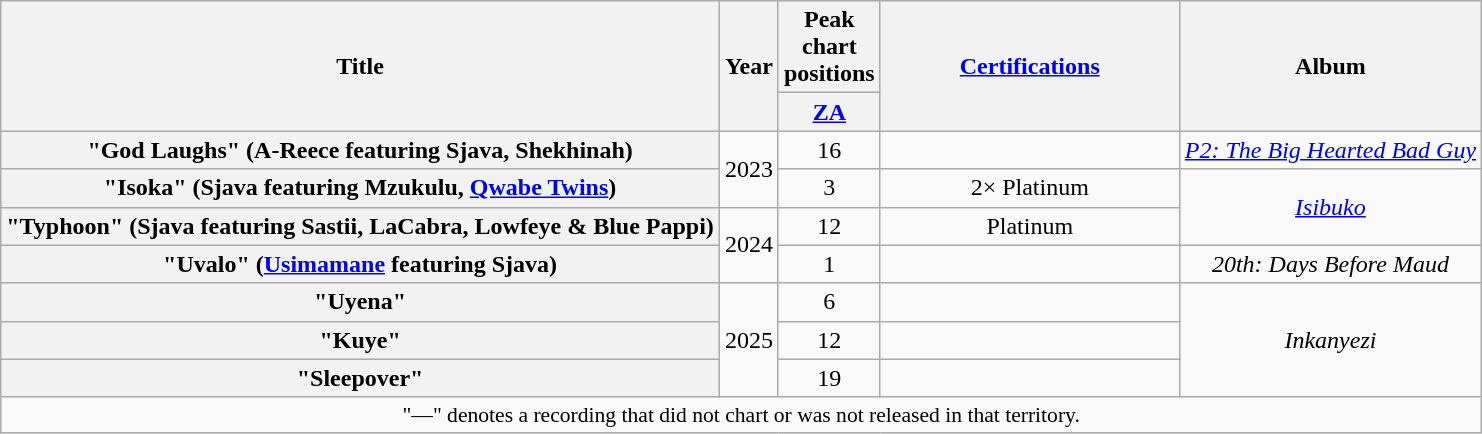<table class="wikitable plainrowheaders" style="text-align:center;" border="1">
<tr>
<th scope="col" rowspan="2">Title</th>
<th scope="col" rowspan="2">Year</th>
<th scope="col" colspan="1">Peak chart positions</th>
<th scope="col" rowspan="2" style="width:12em;"><a href='#'>Certifications</a></th>
<th scope="col" rowspan="2">Album</th>
</tr>
<tr>
<th scope="col" style="width:3em;font-size:100%;"><a href='#'>ZA</a><br></th>
</tr>
<tr>
<th scope="row">"God Laughs" (A-Reece featuring Sjava, Shekhinah)</th>
<td rowspan=2>2023</td>
<td>16</td>
<td></td>
<td><em><a href='#'>P2: The Big Hearted Bad Guy</a></em></td>
</tr>
<tr>
<th scope="row">"Isoka" (Sjava featuring Mzukulu, <a href='#'>Qwabe Twins</a>)</th>
<td>3</td>
<td>2× Platinum</td>
<td rowspan=2><em><a href='#'>Isibuko</a></em></td>
</tr>
<tr>
<th scope="row">"Typhoon" (Sjava featuring Sastii, LaCabra, Lowfeye & Blue Pappi)</th>
<td rowspan=2>2024</td>
<td>12</td>
<td>Platinum</td>
</tr>
<tr>
<th scope="row">"Uvalo" (<a href='#'>Usimamane</a> featuring Sjava)</th>
<td>1</td>
<td></td>
<td><em>20th: Days Before Maud</em></td>
</tr>
<tr>
<th scope="row">"Uyena"</th>
<td rowspan=3>2025</td>
<td>6</td>
<td></td>
<td rowspan=3><em>Inkanyezi</em></td>
</tr>
<tr>
<th scope="row">"Kuye"</th>
<td>12</td>
<td></td>
</tr>
<tr>
<th scope="row">"Sleepover"</th>
<td>19</td>
<td></td>
</tr>
<tr>
<td colspan="8" style="font-size:90%">"—" denotes a recording that did not chart or was not released in that territory.</td>
</tr>
</table>
